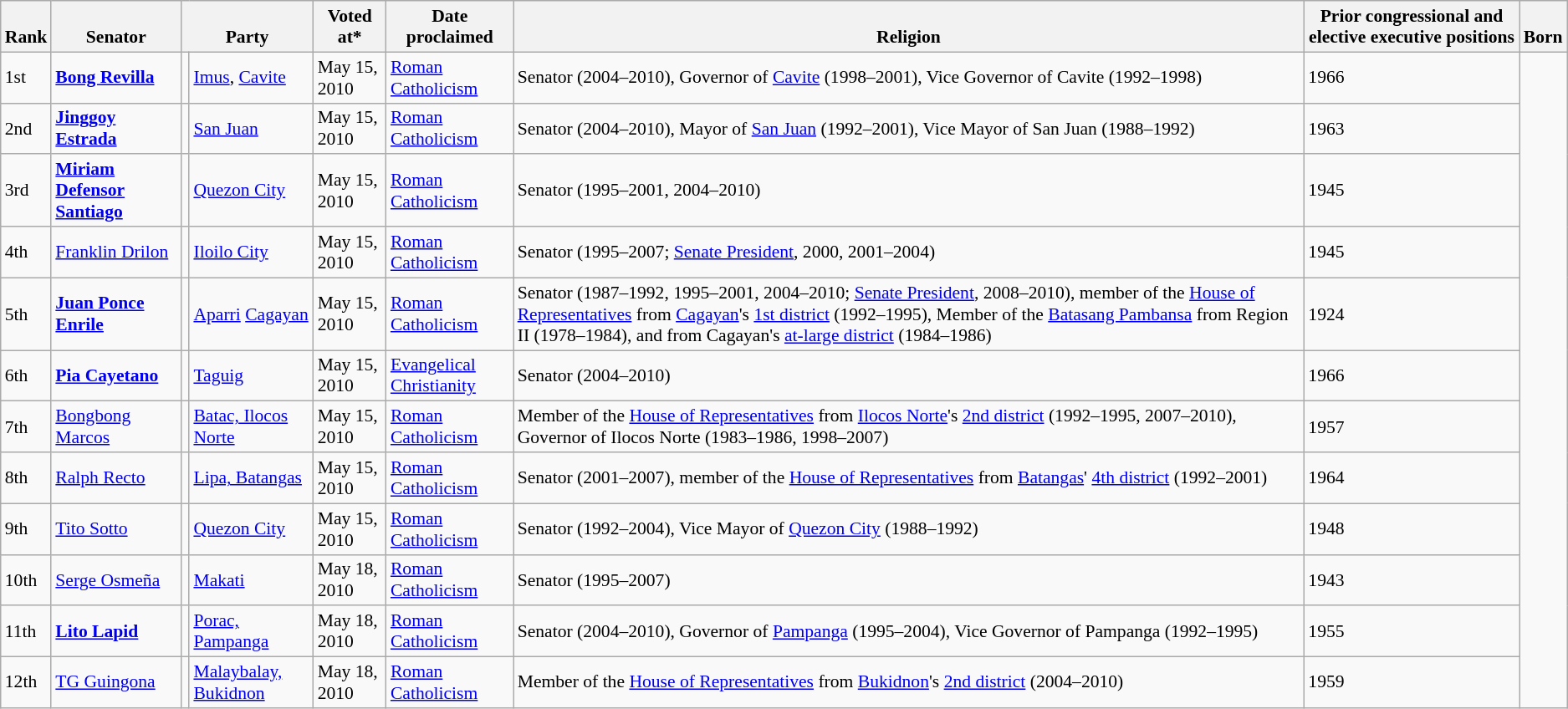<table class="wikitable" style="text-align:left; font-size:90%">
<tr valign=bottom>
<th>Rank</th>
<th>Senator</th>
<th colspan=2>Party</th>
<th>Voted at*</th>
<th>Date proclaimed</th>
<th>Religion</th>
<th>Prior congressional and elective executive positions</th>
<th>Born</th>
</tr>
<tr>
<td>1st</td>
<td><strong><a href='#'>Bong Revilla</a></strong></td>
<td></td>
<td><a href='#'>Imus</a>, <a href='#'>Cavite</a></td>
<td>May 15, 2010</td>
<td><a href='#'>Roman Catholicism</a></td>
<td>Senator (2004–2010), Governor of <a href='#'>Cavite</a> (1998–2001), Vice Governor of Cavite (1992–1998)</td>
<td>1966</td>
</tr>
<tr>
<td>2nd</td>
<td><strong><a href='#'>Jinggoy Estrada</a></strong></td>
<td></td>
<td><a href='#'>San Juan</a></td>
<td>May 15, 2010</td>
<td><a href='#'>Roman Catholicism</a></td>
<td>Senator (2004–2010), Mayor of <a href='#'>San Juan</a> (1992–2001), Vice Mayor of San Juan (1988–1992)</td>
<td>1963</td>
</tr>
<tr>
<td>3rd</td>
<td><strong><a href='#'>Miriam Defensor Santiago</a></strong></td>
<td></td>
<td><a href='#'>Quezon City</a></td>
<td>May 15, 2010</td>
<td><a href='#'>Roman Catholicism</a></td>
<td>Senator (1995–2001, 2004–2010)</td>
<td>1945</td>
</tr>
<tr>
<td>4th</td>
<td><a href='#'>Franklin Drilon</a></td>
<td></td>
<td><a href='#'>Iloilo City</a></td>
<td>May 15, 2010</td>
<td><a href='#'>Roman Catholicism</a></td>
<td>Senator (1995–2007; <a href='#'>Senate President</a>, 2000, 2001–2004)</td>
<td>1945</td>
</tr>
<tr>
<td>5th</td>
<td><strong><a href='#'>Juan Ponce Enrile</a></strong></td>
<td></td>
<td><a href='#'>Aparri</a> <a href='#'>Cagayan</a></td>
<td>May 15, 2010</td>
<td><a href='#'>Roman Catholicism</a></td>
<td>Senator (1987–1992, 1995–2001, 2004–2010; <a href='#'>Senate President</a>, 2008–2010), member of the <a href='#'>House of Representatives</a> from <a href='#'>Cagayan</a>'s <a href='#'>1st district</a> (1992–1995), Member of the <a href='#'>Batasang Pambansa</a> from Region II (1978–1984), and from Cagayan's <a href='#'>at-large district</a> (1984–1986)</td>
<td>1924</td>
</tr>
<tr>
<td>6th</td>
<td><strong><a href='#'>Pia Cayetano</a></strong></td>
<td></td>
<td><a href='#'>Taguig</a></td>
<td>May 15, 2010</td>
<td><a href='#'>Evangelical Christianity</a></td>
<td>Senator (2004–2010)</td>
<td>1966</td>
</tr>
<tr>
<td>7th</td>
<td><a href='#'>Bongbong Marcos</a></td>
<td></td>
<td><a href='#'>Batac, Ilocos Norte</a></td>
<td>May 15, 2010</td>
<td><a href='#'>Roman Catholicism</a></td>
<td>Member of the <a href='#'>House of Representatives</a> from <a href='#'>Ilocos Norte</a>'s <a href='#'>2nd district</a> (1992–1995, 2007–2010), Governor of Ilocos Norte (1983–1986, 1998–2007)</td>
<td>1957</td>
</tr>
<tr>
<td>8th</td>
<td><a href='#'>Ralph Recto</a></td>
<td></td>
<td><a href='#'>Lipa, Batangas</a></td>
<td>May 15, 2010</td>
<td><a href='#'>Roman Catholicism</a></td>
<td>Senator (2001–2007), member of the <a href='#'>House of Representatives</a> from <a href='#'>Batangas</a>' <a href='#'>4th district</a> (1992–2001)</td>
<td>1964</td>
</tr>
<tr>
<td>9th</td>
<td><a href='#'>Tito Sotto</a></td>
<td></td>
<td><a href='#'>Quezon City</a></td>
<td>May 15, 2010</td>
<td><a href='#'>Roman Catholicism</a></td>
<td>Senator (1992–2004), Vice Mayor of <a href='#'>Quezon City</a> (1988–1992)</td>
<td>1948</td>
</tr>
<tr>
<td>10th</td>
<td><a href='#'>Serge Osmeña</a></td>
<td></td>
<td><a href='#'>Makati</a></td>
<td>May 18, 2010</td>
<td><a href='#'>Roman Catholicism</a></td>
<td>Senator (1995–2007) </td>
<td>1943</td>
</tr>
<tr>
<td>11th</td>
<td><strong><a href='#'>Lito Lapid</a></strong></td>
<td></td>
<td><a href='#'>Porac, Pampanga</a></td>
<td>May 18, 2010</td>
<td><a href='#'>Roman Catholicism</a></td>
<td>Senator (2004–2010), Governor of <a href='#'>Pampanga</a> (1995–2004), Vice Governor of Pampanga (1992–1995)</td>
<td>1955</td>
</tr>
<tr>
<td>12th</td>
<td><a href='#'>TG Guingona</a></td>
<td></td>
<td><a href='#'>Malaybalay, Bukidnon</a></td>
<td>May 18, 2010</td>
<td><a href='#'>Roman Catholicism</a></td>
<td>Member of the <a href='#'>House of Representatives</a> from <a href='#'>Bukidnon</a>'s <a href='#'>2nd district</a> (2004–2010)</td>
<td>1959</td>
</tr>
</table>
